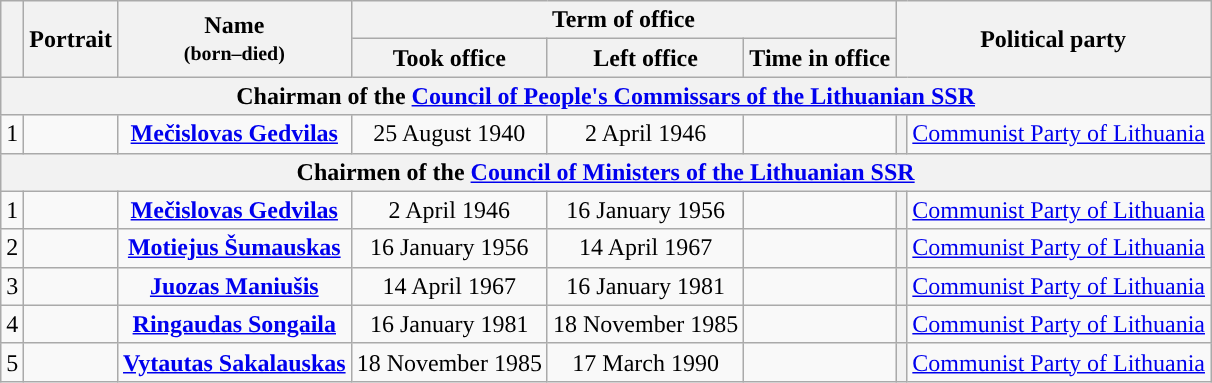<table class="wikitable" style="text-align:center;">
<tr>
<th rowspan=2></th>
<th rowspan=2>Portrait</th>
<th rowspan=2>Name<br><small>(born–died)</small></th>
<th colspan=3>Term of office</th>
<th colspan=2 rowspan=2>Political party</th>
</tr>
<tr>
<th>Took office</th>
<th>Left office</th>
<th>Time in office</th>
</tr>
<tr>
<th colspan=8>Chairman of the <a href='#'>Council of People's Commissars of the Lithuanian SSR</a></th>
</tr>
<tr>
<td>1</td>
<td></td>
<td><strong><a href='#'>Mečislovas Gedvilas</a></strong><br></td>
<td>25 August 1940</td>
<td>2 April 1946</td>
<td></td>
<th style="background:"></th>
<td><a href='#'>Communist Party of Lithuania</a></td>
</tr>
<tr>
<th colspan=8>Chairmen of the <a href='#'>Council of Ministers of the Lithuanian SSR</a></th>
</tr>
<tr>
<td>1</td>
<td></td>
<td><strong><a href='#'>Mečislovas Gedvilas</a></strong><br></td>
<td>2 April 1946</td>
<td>16 January 1956</td>
<td></td>
<th style="background:"></th>
<td><a href='#'>Communist Party of Lithuania</a></td>
</tr>
<tr>
<td>2</td>
<td></td>
<td><strong><a href='#'>Motiejus Šumauskas</a></strong><br></td>
<td>16 January 1956</td>
<td>14 April 1967</td>
<td></td>
<th style="background:"></th>
<td><a href='#'>Communist Party of Lithuania</a></td>
</tr>
<tr>
<td>3</td>
<td></td>
<td><strong><a href='#'>Juozas Maniušis</a></strong><br></td>
<td>14 April 1967</td>
<td>16 January 1981</td>
<td></td>
<th style="background:"></th>
<td><a href='#'>Communist Party of Lithuania</a></td>
</tr>
<tr>
<td>4</td>
<td></td>
<td><strong><a href='#'>Ringaudas Songaila</a></strong><br></td>
<td>16 January 1981</td>
<td>18 November 1985</td>
<td></td>
<th style="background:"></th>
<td><a href='#'>Communist Party of Lithuania</a></td>
</tr>
<tr>
<td>5</td>
<td></td>
<td><strong><a href='#'>Vytautas Sakalauskas</a></strong><br></td>
<td>18 November 1985</td>
<td>17 March 1990</td>
<td></td>
<th style="background:"></th>
<td><a href='#'>Communist Party of Lithuania</a></td>
</tr>
</table>
